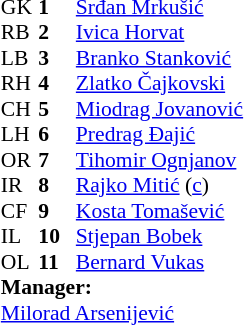<table style="font-size:90%; margin:0.2em auto;" cellspacing="0" cellpadding="0">
<tr>
<th width="25"></th>
<th width="25"></th>
</tr>
<tr>
<td>GK</td>
<td><strong>1</strong></td>
<td><a href='#'>Srđan Mrkušić</a></td>
</tr>
<tr>
<td>RB</td>
<td><strong>2</strong></td>
<td><a href='#'>Ivica Horvat</a></td>
</tr>
<tr>
<td>LB</td>
<td><strong>3</strong></td>
<td><a href='#'>Branko Stanković</a></td>
</tr>
<tr>
<td>RH</td>
<td><strong>4</strong></td>
<td><a href='#'>Zlatko Čajkovski</a></td>
</tr>
<tr>
<td>CH</td>
<td><strong>5</strong></td>
<td><a href='#'>Miodrag Jovanović</a></td>
</tr>
<tr>
<td>LH</td>
<td><strong>6</strong></td>
<td><a href='#'>Predrag Đajić</a></td>
</tr>
<tr>
<td>OR</td>
<td><strong>7</strong></td>
<td><a href='#'>Tihomir Ognjanov</a></td>
</tr>
<tr>
<td>IR</td>
<td><strong>8</strong></td>
<td><a href='#'>Rajko Mitić</a> (<a href='#'>c</a>)</td>
</tr>
<tr>
<td>CF</td>
<td><strong>9</strong></td>
<td><a href='#'>Kosta Tomašević</a></td>
</tr>
<tr>
<td>IL</td>
<td><strong>10</strong></td>
<td><a href='#'>Stjepan Bobek</a></td>
</tr>
<tr>
<td>OL</td>
<td><strong>11</strong></td>
<td><a href='#'>Bernard Vukas</a></td>
</tr>
<tr>
<td colspan=3><strong>Manager:</strong></td>
</tr>
<tr>
<td colspan=4><a href='#'>Milorad Arsenijević</a></td>
</tr>
</table>
